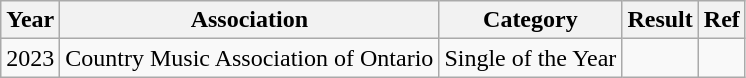<table class="wikitable">
<tr>
<th>Year</th>
<th>Association</th>
<th>Category</th>
<th>Result</th>
<th>Ref</th>
</tr>
<tr>
<td>2023</td>
<td>Country Music Association of Ontario</td>
<td>Single of the Year</td>
<td></td>
<td></td>
</tr>
</table>
